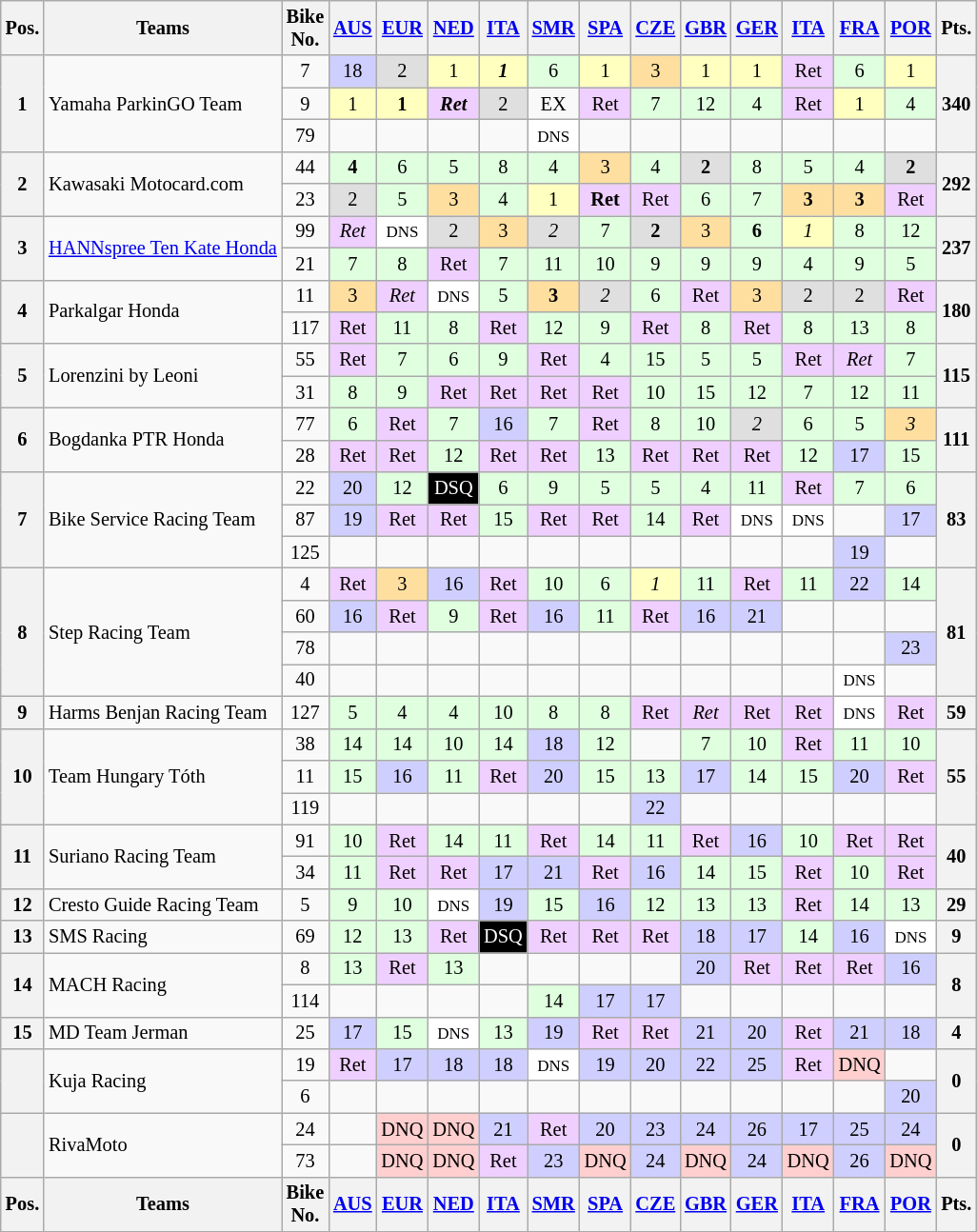<table class="wikitable" style="font-size:85%; text-align:center;">
<tr>
<th>Pos.</th>
<th>Teams</th>
<th>Bike<br>No.</th>
<th><a href='#'>AUS</a><br></th>
<th><a href='#'>EUR</a><br></th>
<th><a href='#'>NED</a><br></th>
<th><a href='#'>ITA</a><br></th>
<th><a href='#'>SMR</a><br></th>
<th><a href='#'>SPA</a><br></th>
<th><a href='#'>CZE</a><br></th>
<th><a href='#'>GBR</a><br></th>
<th><a href='#'>GER</a><br></th>
<th><a href='#'>ITA</a><br></th>
<th><a href='#'>FRA</a><br></th>
<th><a href='#'>POR</a><br></th>
<th>Pts.</th>
</tr>
<tr>
<th rowspan="3">1</th>
<td rowspan="3" align="left"> Yamaha ParkinGO Team</td>
<td>7</td>
<td style="background:#cfcfff;">18</td>
<td style="background:#dfdfdf;">2</td>
<td style="background:#ffffbf;">1</td>
<td style="background:#ffffbf;"><strong><em>1</em></strong></td>
<td style="background:#dfffdf;">6</td>
<td style="background:#ffffbf;">1</td>
<td style="background:#ffdf9f;">3</td>
<td style="background:#ffffbf;">1</td>
<td style="background:#ffffbf;">1</td>
<td style="background:#efcfff;">Ret</td>
<td style="background:#dfffdf;">6</td>
<td style="background:#ffffbf;">1</td>
<th rowspan="3">340</th>
</tr>
<tr>
<td>9</td>
<td style="background:#ffffbf;">1</td>
<td style="background:#ffffbf;"><strong>1</strong></td>
<td style="background:#efcfff;"><strong><em>Ret</em></strong></td>
<td style="background:#dfdfdf;">2</td>
<td>EX</td>
<td style="background:#efcfff;">Ret</td>
<td style="background:#dfffdf;">7</td>
<td style="background:#dfffdf;">12</td>
<td style="background:#dfffdf;">4</td>
<td style="background:#efcfff;">Ret</td>
<td style="background:#ffffbf;">1</td>
<td style="background:#dfffdf;">4</td>
</tr>
<tr>
<td>79</td>
<td></td>
<td></td>
<td></td>
<td></td>
<td style="background:#ffffff;"><small>DNS</small></td>
<td></td>
<td></td>
<td></td>
<td></td>
<td></td>
<td></td>
<td></td>
</tr>
<tr>
<th rowspan="2">2</th>
<td rowspan="2" align="left"> Kawasaki Motocard.com</td>
<td>44</td>
<td style="background:#dfffdf;"><strong>4</strong></td>
<td style="background:#dfffdf;">6</td>
<td style="background:#dfffdf;">5</td>
<td style="background:#dfffdf;">8</td>
<td style="background:#dfffdf;">4</td>
<td style="background:#ffdf9f;">3</td>
<td style="background:#dfffdf;">4</td>
<td style="background:#dfdfdf;"><strong>2</strong></td>
<td style="background:#dfffdf;">8</td>
<td style="background:#dfffdf;">5</td>
<td style="background:#dfffdf;">4</td>
<td style="background:#dfdfdf;"><strong>2</strong></td>
<th rowspan="2">292</th>
</tr>
<tr>
<td>23</td>
<td style="background:#dfdfdf;">2</td>
<td style="background:#dfffdf;">5</td>
<td style="background:#ffdf9f;">3</td>
<td style="background:#dfffdf;">4</td>
<td style="background:#ffffbf;">1</td>
<td style="background:#efcfff;"><strong>Ret</strong></td>
<td style="background:#efcfff;">Ret</td>
<td style="background:#dfffdf;">6</td>
<td style="background:#dfffdf;">7</td>
<td style="background:#ffdf9f;"><strong>3</strong></td>
<td style="background:#ffdf9f;"><strong>3</strong></td>
<td style="background:#efcfff;">Ret</td>
</tr>
<tr>
<th rowspan="2">3</th>
<td rowspan="2" align="left"> <a href='#'>HANNspree Ten Kate Honda</a></td>
<td>99</td>
<td style="background:#efcfff;"><em>Ret</em></td>
<td style="background:#ffffff;"><small>DNS</small></td>
<td style="background:#dfdfdf;">2</td>
<td style="background:#ffdf9f;">3</td>
<td style="background:#dfdfdf;"><em>2</em></td>
<td style="background:#dfffdf;">7</td>
<td style="background:#dfdfdf;"><strong>2</strong></td>
<td style="background:#ffdf9f;">3</td>
<td style="background:#dfffdf;"><strong>6</strong></td>
<td style="background:#ffffbf;"><em>1</em></td>
<td style="background:#dfffdf;">8</td>
<td style="background:#dfffdf;">12</td>
<th rowspan="2">237</th>
</tr>
<tr>
<td>21</td>
<td style="background:#dfffdf;">7</td>
<td style="background:#dfffdf;">8</td>
<td style="background:#efcfff;">Ret</td>
<td style="background:#dfffdf;">7</td>
<td style="background:#dfffdf;">11</td>
<td style="background:#dfffdf;">10</td>
<td style="background:#dfffdf;">9</td>
<td style="background:#dfffdf;">9</td>
<td style="background:#dfffdf;">9</td>
<td style="background:#dfffdf;">4</td>
<td style="background:#dfffdf;">9</td>
<td style="background:#dfffdf;">5</td>
</tr>
<tr>
<th rowspan="2">4</th>
<td rowspan="2" align="left"> Parkalgar Honda</td>
<td>11</td>
<td style="background:#ffdf9f;">3</td>
<td style="background:#efcfff;"><em>Ret</em></td>
<td style="background:#ffffff;"><small>DNS</small></td>
<td style="background:#dfffdf;">5</td>
<td style="background:#ffdf9f;"><strong>3</strong></td>
<td style="background:#dfdfdf;"><em>2</em></td>
<td style="background:#dfffdf;">6</td>
<td style="background:#efcfff;">Ret</td>
<td style="background:#ffdf9f;">3</td>
<td style="background:#dfdfdf;">2</td>
<td style="background:#dfdfdf;">2</td>
<td style="background:#efcfff;">Ret</td>
<th rowspan="2">180</th>
</tr>
<tr>
<td>117</td>
<td style="background:#efcfff;">Ret</td>
<td style="background:#dfffdf;">11</td>
<td style="background:#dfffdf;">8</td>
<td style="background:#efcfff;">Ret</td>
<td style="background:#dfffdf;">12</td>
<td style="background:#dfffdf;">9</td>
<td style="background:#efcfff;">Ret</td>
<td style="background:#dfffdf;">8</td>
<td style="background:#efcfff;">Ret</td>
<td style="background:#dfffdf;">8</td>
<td style="background:#dfffdf;">13</td>
<td style="background:#dfffdf;">8</td>
</tr>
<tr>
<th rowspan="2">5</th>
<td rowspan="2" align="left"> Lorenzini by Leoni</td>
<td>55</td>
<td style="background:#efcfff;">Ret</td>
<td style="background:#dfffdf;">7</td>
<td style="background:#dfffdf;">6</td>
<td style="background:#dfffdf;">9</td>
<td style="background:#efcfff;">Ret</td>
<td style="background:#dfffdf;">4</td>
<td style="background:#dfffdf;">15</td>
<td style="background:#dfffdf;">5</td>
<td style="background:#dfffdf;">5</td>
<td style="background:#efcfff;">Ret</td>
<td style="background:#efcfff;"><em>Ret</em></td>
<td style="background:#dfffdf;">7</td>
<th rowspan="2">115</th>
</tr>
<tr>
<td>31</td>
<td style="background:#dfffdf;">8</td>
<td style="background:#dfffdf;">9</td>
<td style="background:#efcfff;">Ret</td>
<td style="background:#efcfff;">Ret</td>
<td style="background:#efcfff;">Ret</td>
<td style="background:#efcfff;">Ret</td>
<td style="background:#dfffdf;">10</td>
<td style="background:#dfffdf;">15</td>
<td style="background:#dfffdf;">12</td>
<td style="background:#dfffdf;">7</td>
<td style="background:#dfffdf;">12</td>
<td style="background:#dfffdf;">11</td>
</tr>
<tr>
<th rowspan="2">6</th>
<td rowspan="2" align="left"> Bogdanka PTR Honda</td>
<td>77</td>
<td style="background:#dfffdf;">6</td>
<td style="background:#efcfff;">Ret</td>
<td style="background:#dfffdf;">7</td>
<td style="background:#cfcfff;">16</td>
<td style="background:#dfffdf;">7</td>
<td style="background:#efcfff;">Ret</td>
<td style="background:#dfffdf;">8</td>
<td style="background:#dfffdf;">10</td>
<td style="background:#dfdfdf;"><em>2</em></td>
<td style="background:#dfffdf;">6</td>
<td style="background:#dfffdf;">5</td>
<td style="background:#ffdf9f;"><em>3</em></td>
<th rowspan="2">111</th>
</tr>
<tr>
<td>28</td>
<td style="background:#efcfff;">Ret</td>
<td style="background:#efcfff;">Ret</td>
<td style="background:#dfffdf;">12</td>
<td style="background:#efcfff;">Ret</td>
<td style="background:#efcfff;">Ret</td>
<td style="background:#dfffdf;">13</td>
<td style="background:#efcfff;">Ret</td>
<td style="background:#efcfff;">Ret</td>
<td style="background:#efcfff;">Ret</td>
<td style="background:#dfffdf;">12</td>
<td style="background:#cfcfff;">17</td>
<td style="background:#dfffdf;">15</td>
</tr>
<tr>
<th rowspan="3">7</th>
<td rowspan="3" align="left"> Bike Service Racing Team</td>
<td>22</td>
<td style="background:#cfcfff;">20</td>
<td style="background:#dfffdf;">12</td>
<td style="background:#000000; color:white">DSQ</td>
<td style="background:#dfffdf;">6</td>
<td style="background:#dfffdf;">9</td>
<td style="background:#dfffdf;">5</td>
<td style="background:#dfffdf;">5</td>
<td style="background:#dfffdf;">4</td>
<td style="background:#dfffdf;">11</td>
<td style="background:#efcfff;">Ret</td>
<td style="background:#dfffdf;">7</td>
<td style="background:#dfffdf;">6</td>
<th rowspan="3">83</th>
</tr>
<tr>
<td>87</td>
<td style="background:#cfcfff;">19</td>
<td style="background:#efcfff;">Ret</td>
<td style="background:#efcfff;">Ret</td>
<td style="background:#dfffdf;">15</td>
<td style="background:#efcfff;">Ret</td>
<td style="background:#efcfff;">Ret</td>
<td style="background:#dfffdf;">14</td>
<td style="background:#efcfff;">Ret</td>
<td style="background:#ffffff;"><small>DNS</small></td>
<td style="background:#ffffff;"><small>DNS</small></td>
<td></td>
<td style="background:#cfcfff;">17</td>
</tr>
<tr>
<td>125</td>
<td></td>
<td></td>
<td></td>
<td></td>
<td></td>
<td></td>
<td></td>
<td></td>
<td></td>
<td></td>
<td style="background:#cfcfff;">19</td>
<td></td>
</tr>
<tr>
<th rowspan="4">8</th>
<td rowspan="4" align="left"> Step Racing Team</td>
<td>4</td>
<td style="background:#efcfff;">Ret</td>
<td style="background:#ffdf9f;">3</td>
<td style="background:#cfcfff;">16</td>
<td style="background:#efcfff;">Ret</td>
<td style="background:#dfffdf;">10</td>
<td style="background:#dfffdf;">6</td>
<td style="background:#ffffbf;"><em>1</em></td>
<td style="background:#dfffdf;">11</td>
<td style="background:#efcfff;">Ret</td>
<td style="background:#dfffdf;">11</td>
<td style="background:#cfcfff;">22</td>
<td style="background:#dfffdf;">14</td>
<th rowspan="4">81</th>
</tr>
<tr>
<td>60</td>
<td style="background:#cfcfff;">16</td>
<td style="background:#efcfff;">Ret</td>
<td style="background:#dfffdf;">9</td>
<td style="background:#efcfff;">Ret</td>
<td style="background:#cfcfff;">16</td>
<td style="background:#dfffdf;">11</td>
<td style="background:#efcfff;">Ret</td>
<td style="background:#cfcfff;">16</td>
<td style="background:#cfcfff;">21</td>
<td></td>
<td></td>
<td></td>
</tr>
<tr>
<td>78</td>
<td></td>
<td></td>
<td></td>
<td></td>
<td></td>
<td></td>
<td></td>
<td></td>
<td></td>
<td></td>
<td></td>
<td style="background:#cfcfff;">23</td>
</tr>
<tr>
<td>40</td>
<td></td>
<td></td>
<td></td>
<td></td>
<td></td>
<td></td>
<td></td>
<td></td>
<td></td>
<td></td>
<td style="background:#ffffff;"><small>DNS</small></td>
<td></td>
</tr>
<tr>
<th>9</th>
<td align="left"> Harms Benjan Racing Team</td>
<td>127</td>
<td style="background:#dfffdf;">5</td>
<td style="background:#dfffdf;">4</td>
<td style="background:#dfffdf;">4</td>
<td style="background:#dfffdf;">10</td>
<td style="background:#dfffdf;">8</td>
<td style="background:#dfffdf;">8</td>
<td style="background:#efcfff;">Ret</td>
<td style="background:#efcfff;"><em>Ret</em></td>
<td style="background:#efcfff;">Ret</td>
<td style="background:#efcfff;">Ret</td>
<td style="background:#ffffff;"><small>DNS</small></td>
<td style="background:#efcfff;">Ret</td>
<th>59</th>
</tr>
<tr>
<th rowspan="3">10</th>
<td rowspan="3" align="left"> Team Hungary Tóth</td>
<td>38</td>
<td style="background:#dfffdf;">14</td>
<td style="background:#dfffdf;">14</td>
<td style="background:#dfffdf;">10</td>
<td style="background:#dfffdf;">14</td>
<td style="background:#cfcfff;">18</td>
<td style="background:#dfffdf;">12</td>
<td></td>
<td style="background:#dfffdf;">7</td>
<td style="background:#dfffdf;">10</td>
<td style="background:#efcfff;">Ret</td>
<td style="background:#dfffdf;">11</td>
<td style="background:#dfffdf;">10</td>
<th rowspan="3">55</th>
</tr>
<tr>
<td>11</td>
<td style="background:#dfffdf;">15</td>
<td style="background:#cfcfff;">16</td>
<td style="background:#dfffdf;">11</td>
<td style="background:#efcfff;">Ret</td>
<td style="background:#cfcfff;">20</td>
<td style="background:#dfffdf;">15</td>
<td style="background:#dfffdf;">13</td>
<td style="background:#cfcfff;">17</td>
<td style="background:#dfffdf;">14</td>
<td style="background:#dfffdf;">15</td>
<td style="background:#cfcfff;">20</td>
<td style="background:#efcfff;">Ret</td>
</tr>
<tr>
<td>119</td>
<td></td>
<td></td>
<td></td>
<td></td>
<td></td>
<td></td>
<td style="background:#cfcfff;">22</td>
<td></td>
<td></td>
<td></td>
<td></td>
<td></td>
</tr>
<tr>
<th rowspan="2">11</th>
<td rowspan="2" align="left"> Suriano Racing Team</td>
<td>91</td>
<td style="background:#dfffdf;">10</td>
<td style="background:#efcfff;">Ret</td>
<td style="background:#dfffdf;">14</td>
<td style="background:#dfffdf;">11</td>
<td style="background:#efcfff;">Ret</td>
<td style="background:#dfffdf;">14</td>
<td style="background:#dfffdf;">11</td>
<td style="background:#efcfff;">Ret</td>
<td style="background:#cfcfff;">16</td>
<td style="background:#dfffdf;">10</td>
<td style="background:#efcfff;">Ret</td>
<td style="background:#efcfff;">Ret</td>
<th rowspan="2">40</th>
</tr>
<tr>
<td>34</td>
<td style="background:#dfffdf;">11</td>
<td style="background:#efcfff;">Ret</td>
<td style="background:#efcfff;">Ret</td>
<td style="background:#cfcfff;">17</td>
<td style="background:#cfcfff;">21</td>
<td style="background:#efcfff;">Ret</td>
<td style="background:#cfcfff;">16</td>
<td style="background:#dfffdf;">14</td>
<td style="background:#dfffdf;">15</td>
<td style="background:#efcfff;">Ret</td>
<td style="background:#dfffdf;">10</td>
<td style="background:#efcfff;">Ret</td>
</tr>
<tr>
<th>12</th>
<td align="left"> Cresto Guide Racing Team</td>
<td>5</td>
<td style="background:#dfffdf;">9</td>
<td style="background:#dfffdf;">10</td>
<td style="background:#ffffff;"><small>DNS</small></td>
<td style="background:#cfcfff;">19</td>
<td style="background:#dfffdf;">15</td>
<td style="background:#cfcfff;">16</td>
<td style="background:#dfffdf;">12</td>
<td style="background:#dfffdf;">13</td>
<td style="background:#dfffdf;">13</td>
<td style="background:#efcfff;">Ret</td>
<td style="background:#dfffdf;">14</td>
<td style="background:#dfffdf;">13</td>
<th>29</th>
</tr>
<tr>
<th>13</th>
<td align="left"> SMS Racing</td>
<td>69</td>
<td style="background:#dfffdf;">12</td>
<td style="background:#dfffdf;">13</td>
<td style="background:#efcfff;">Ret</td>
<td style="background:#000000; color:white">DSQ</td>
<td style="background:#efcfff;">Ret</td>
<td style="background:#efcfff;">Ret</td>
<td style="background:#efcfff;">Ret</td>
<td style="background:#cfcfff;">18</td>
<td style="background:#cfcfff;">17</td>
<td style="background:#dfffdf;">14</td>
<td style="background:#cfcfff;">16</td>
<td style="background:#ffffff;"><small>DNS</small></td>
<th>9</th>
</tr>
<tr>
<th rowspan="2">14</th>
<td rowspan="2" align="left"> MACH Racing</td>
<td>8</td>
<td style="background:#dfffdf;">13</td>
<td style="background:#efcfff;">Ret</td>
<td style="background:#dfffdf;">13</td>
<td></td>
<td></td>
<td></td>
<td></td>
<td style="background:#cfcfff;">20</td>
<td style="background:#efcfff;">Ret</td>
<td style="background:#efcfff;">Ret</td>
<td style="background:#efcfff;">Ret</td>
<td style="background:#cfcfff;">16</td>
<th rowspan="2">8</th>
</tr>
<tr>
<td>114</td>
<td></td>
<td></td>
<td></td>
<td></td>
<td style="background:#dfffdf;">14</td>
<td style="background:#cfcfff;">17</td>
<td style="background:#cfcfff;">17</td>
<td></td>
<td></td>
<td></td>
<td></td>
<td></td>
</tr>
<tr>
<th>15</th>
<td align="left"> MD Team Jerman</td>
<td>25</td>
<td style="background:#cfcfff;">17</td>
<td style="background:#dfffdf;">15</td>
<td style="background:#ffffff;"><small>DNS</small></td>
<td style="background:#dfffdf;">13</td>
<td style="background:#cfcfff;">19</td>
<td style="background:#efcfff;">Ret</td>
<td style="background:#efcfff;">Ret</td>
<td style="background:#cfcfff;">21</td>
<td style="background:#cfcfff;">20</td>
<td style="background:#efcfff;">Ret</td>
<td style="background:#cfcfff;">21</td>
<td style="background:#cfcfff;">18</td>
<th>4</th>
</tr>
<tr>
<th rowspan="2"></th>
<td rowspan="2" align="left"> Kuja Racing</td>
<td>19</td>
<td style="background:#efcfff;">Ret</td>
<td style="background:#cfcfff;">17</td>
<td style="background:#cfcfff;">18</td>
<td style="background:#cfcfff;">18</td>
<td style="background:#ffffff;"><small>DNS</small></td>
<td style="background:#cfcfff;">19</td>
<td style="background:#cfcfff;">20</td>
<td style="background:#cfcfff;">22</td>
<td style="background:#cfcfff;">25</td>
<td style="background:#efcfff;">Ret</td>
<td style="background:#ffcfcf;">DNQ</td>
<td></td>
<th rowspan="2">0</th>
</tr>
<tr>
<td>6</td>
<td></td>
<td></td>
<td></td>
<td></td>
<td></td>
<td></td>
<td></td>
<td></td>
<td></td>
<td></td>
<td></td>
<td style="background:#cfcfff;">20</td>
</tr>
<tr>
<th rowspan="2"></th>
<td rowspan="2" align="left"> RivaMoto</td>
<td>24</td>
<td></td>
<td style="background:#ffcfcf;">DNQ</td>
<td style="background:#ffcfcf;">DNQ</td>
<td style="background:#cfcfff;">21</td>
<td style="background:#efcfff;">Ret</td>
<td style="background:#cfcfff;">20</td>
<td style="background:#cfcfff;">23</td>
<td style="background:#cfcfff;">24</td>
<td style="background:#cfcfff;">26</td>
<td style="background:#cfcfff;">17</td>
<td style="background:#cfcfff;">25</td>
<td style="background:#cfcfff;">24</td>
<th rowspan="2">0</th>
</tr>
<tr>
<td>73</td>
<td></td>
<td style="background:#ffcfcf;">DNQ</td>
<td style="background:#ffcfcf;">DNQ</td>
<td style="background:#efcfff;">Ret</td>
<td style="background:#cfcfff;">23</td>
<td style="background:#ffcfcf;">DNQ</td>
<td style="background:#cfcfff;">24</td>
<td style="background:#ffcfcf;">DNQ</td>
<td style="background:#cfcfff;">24</td>
<td style="background:#ffcfcf;">DNQ</td>
<td style="background:#cfcfff;">26</td>
<td style="background:#ffcfcf;">DNQ</td>
</tr>
<tr>
<th>Pos.</th>
<th>Teams</th>
<th>Bike<br>No.</th>
<th><a href='#'>AUS</a><br></th>
<th><a href='#'>EUR</a><br></th>
<th><a href='#'>NED</a><br></th>
<th><a href='#'>ITA</a><br></th>
<th><a href='#'>SMR</a><br></th>
<th><a href='#'>SPA</a><br></th>
<th><a href='#'>CZE</a><br></th>
<th><a href='#'>GBR</a><br></th>
<th><a href='#'>GER</a><br></th>
<th><a href='#'>ITA</a><br></th>
<th><a href='#'>FRA</a><br></th>
<th><a href='#'>POR</a><br></th>
<th>Pts.</th>
</tr>
<tr>
</tr>
</table>
